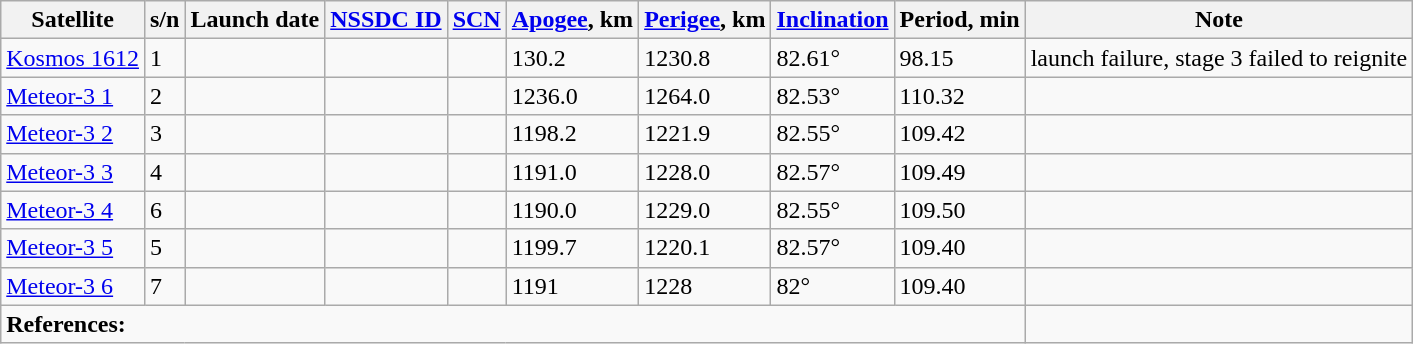<table class="wikitable sortable collapsible collapsed" border="1">
<tr>
<th>Satellite</th>
<th>s/n</th>
<th>Launch date</th>
<th><a href='#'>NSSDC ID</a></th>
<th><a href='#'>SCN</a></th>
<th><a href='#'>Apogee</a>, km</th>
<th><a href='#'>Perigee</a>, km</th>
<th><a href='#'>Inclination</a></th>
<th>Period, min</th>
<th>Note</th>
</tr>
<tr>
<td><a href='#'>Kosmos 1612</a></td>
<td>1</td>
<td></td>
<td></td>
<td></td>
<td>130.2</td>
<td>1230.8</td>
<td>82.61°</td>
<td>98.15</td>
<td>launch failure, stage 3 failed to reignite</td>
</tr>
<tr>
<td><a href='#'>Meteor-3 1</a></td>
<td>2</td>
<td></td>
<td></td>
<td></td>
<td>1236.0</td>
<td>1264.0</td>
<td>82.53°</td>
<td>110.32</td>
<td></td>
</tr>
<tr>
<td><a href='#'>Meteor-3 2</a></td>
<td>3</td>
<td></td>
<td></td>
<td></td>
<td>1198.2</td>
<td>1221.9</td>
<td>82.55°</td>
<td>109.42</td>
<td></td>
</tr>
<tr>
<td><a href='#'>Meteor-3 3</a></td>
<td>4</td>
<td></td>
<td></td>
<td></td>
<td>1191.0</td>
<td>1228.0</td>
<td>82.57°</td>
<td>109.49</td>
<td></td>
</tr>
<tr>
<td><a href='#'>Meteor-3 4</a></td>
<td>6</td>
<td></td>
<td></td>
<td></td>
<td>1190.0</td>
<td>1229.0</td>
<td>82.55°</td>
<td>109.50</td>
<td></td>
</tr>
<tr>
<td><a href='#'>Meteor-3 5</a></td>
<td>5</td>
<td></td>
<td></td>
<td></td>
<td>1199.7</td>
<td>1220.1</td>
<td>82.57°</td>
<td>109.40</td>
<td></td>
</tr>
<tr>
<td><a href='#'>Meteor-3 6</a></td>
<td>7</td>
<td></td>
<td></td>
<td></td>
<td>1191</td>
<td>1228</td>
<td>82°</td>
<td>109.40</td>
<td></td>
</tr>
<tr>
<td colspan="9" style="text-align: left;"><strong>References:</strong> </td>
</tr>
</table>
